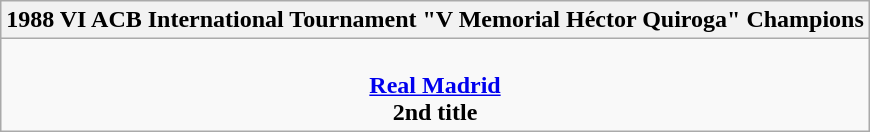<table class=wikitable style="text-align:center; margin:auto">
<tr>
<th>1988 VI ACB International Tournament "V Memorial Héctor Quiroga" Champions</th>
</tr>
<tr>
<td><br> <strong><a href='#'>Real Madrid</a></strong> <br> <strong>2nd title</strong></td>
</tr>
</table>
